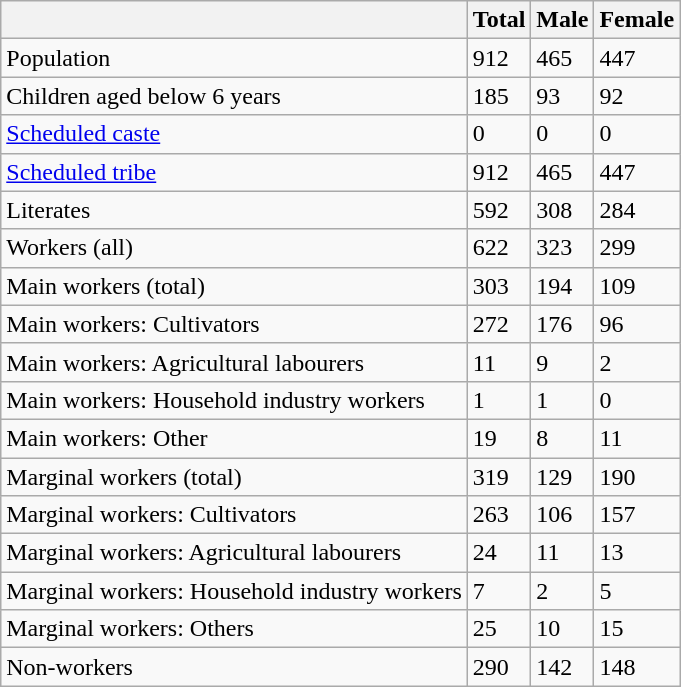<table class="wikitable sortable">
<tr>
<th></th>
<th>Total</th>
<th>Male</th>
<th>Female</th>
</tr>
<tr>
<td>Population</td>
<td>912</td>
<td>465</td>
<td>447</td>
</tr>
<tr>
<td>Children aged below 6 years</td>
<td>185</td>
<td>93</td>
<td>92</td>
</tr>
<tr>
<td><a href='#'>Scheduled caste</a></td>
<td>0</td>
<td>0</td>
<td>0</td>
</tr>
<tr>
<td><a href='#'>Scheduled tribe</a></td>
<td>912</td>
<td>465</td>
<td>447</td>
</tr>
<tr>
<td>Literates</td>
<td>592</td>
<td>308</td>
<td>284</td>
</tr>
<tr>
<td>Workers (all)</td>
<td>622</td>
<td>323</td>
<td>299</td>
</tr>
<tr>
<td>Main workers (total)</td>
<td>303</td>
<td>194</td>
<td>109</td>
</tr>
<tr>
<td>Main workers: Cultivators</td>
<td>272</td>
<td>176</td>
<td>96</td>
</tr>
<tr>
<td>Main workers: Agricultural labourers</td>
<td>11</td>
<td>9</td>
<td>2</td>
</tr>
<tr>
<td>Main workers: Household industry workers</td>
<td>1</td>
<td>1</td>
<td>0</td>
</tr>
<tr>
<td>Main workers: Other</td>
<td>19</td>
<td>8</td>
<td>11</td>
</tr>
<tr>
<td>Marginal workers (total)</td>
<td>319</td>
<td>129</td>
<td>190</td>
</tr>
<tr>
<td>Marginal workers: Cultivators</td>
<td>263</td>
<td>106</td>
<td>157</td>
</tr>
<tr>
<td>Marginal workers: Agricultural labourers</td>
<td>24</td>
<td>11</td>
<td>13</td>
</tr>
<tr>
<td>Marginal workers: Household industry workers</td>
<td>7</td>
<td>2</td>
<td>5</td>
</tr>
<tr>
<td>Marginal workers: Others</td>
<td>25</td>
<td>10</td>
<td>15</td>
</tr>
<tr>
<td>Non-workers</td>
<td>290</td>
<td>142</td>
<td>148</td>
</tr>
</table>
